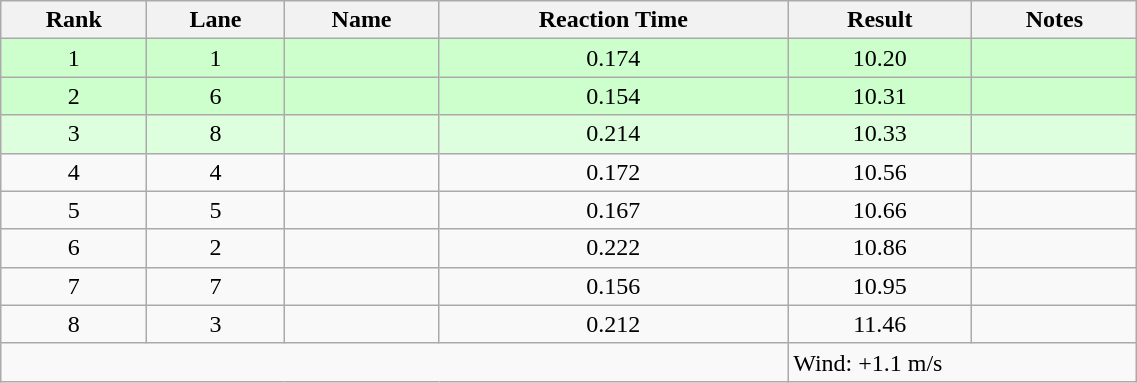<table class="wikitable" style="text-align:center;width: 60%">
<tr>
<th>Rank</th>
<th>Lane</th>
<th>Name</th>
<th>Reaction Time</th>
<th>Result</th>
<th>Notes</th>
</tr>
<tr bgcolor=ccffcc>
<td>1</td>
<td>1</td>
<td align="left"></td>
<td>0.174</td>
<td>10.20</td>
<td></td>
</tr>
<tr bgcolor=ccffcc>
<td>2</td>
<td>6</td>
<td align="left"></td>
<td>0.154</td>
<td>10.31</td>
<td></td>
</tr>
<tr bgcolor=ddffdd>
<td>3</td>
<td>8</td>
<td align="left"></td>
<td>0.214</td>
<td>10.33</td>
<td></td>
</tr>
<tr>
<td>4</td>
<td>4</td>
<td align="left"></td>
<td>0.172</td>
<td>10.56</td>
<td></td>
</tr>
<tr>
<td>5</td>
<td>5</td>
<td align="left"></td>
<td>0.167</td>
<td>10.66</td>
<td></td>
</tr>
<tr>
<td>6</td>
<td>2</td>
<td align="left"></td>
<td>0.222</td>
<td>10.86</td>
<td></td>
</tr>
<tr>
<td>7</td>
<td>7</td>
<td align="left"></td>
<td>0.156</td>
<td>10.95</td>
<td></td>
</tr>
<tr>
<td>8</td>
<td>3</td>
<td align="left"></td>
<td>0.212</td>
<td>11.46</td>
<td></td>
</tr>
<tr class="sortbottom">
<td colspan=4></td>
<td colspan="2" style="text-align:left;">Wind: +1.1 m/s</td>
</tr>
</table>
